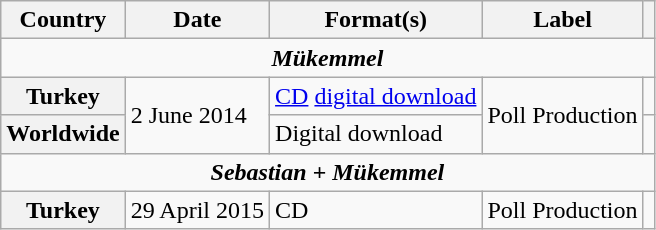<table class="wikitable plainrowheaders">
<tr>
<th scope="col">Country</th>
<th scope="col">Date</th>
<th scope="col">Format(s)</th>
<th scope="col">Label</th>
<th scope="col"></th>
</tr>
<tr>
<td colspan="5" style="text-align:center;"><strong><em>Mükemmel</em></strong></td>
</tr>
<tr>
<th scope="row">Turkey</th>
<td rowspan="2">2 June 2014</td>
<td><a href='#'>CD</a> <a href='#'>digital download</a></td>
<td rowspan="2">Poll Production</td>
<td align="center"></td>
</tr>
<tr>
<th scope="row">Worldwide</th>
<td>Digital download</td>
<td align="center"></td>
</tr>
<tr>
<td colspan="5" style="text-align:center;"><strong><em>Sebastian + Mükemmel</em></strong></td>
</tr>
<tr>
<th scope="row">Turkey</th>
<td rowspan="2">29 April 2015</td>
<td>CD</td>
<td rowspan="2">Poll Production</td>
<td align="center"></td>
</tr>
</table>
